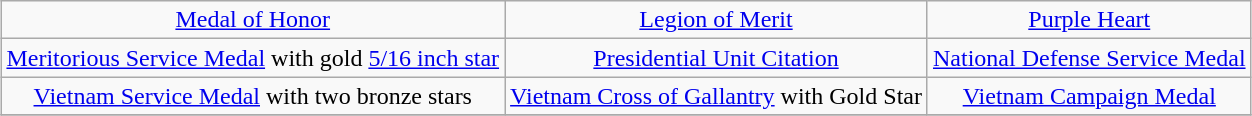<table class="wikitable" style="margin:1em auto; text-align:center;">
<tr>
<td><a href='#'>Medal of Honor</a></td>
<td><a href='#'>Legion of Merit</a></td>
<td><a href='#'>Purple Heart</a></td>
</tr>
<tr>
<td><a href='#'>Meritorious Service Medal</a> with gold <a href='#'>5/16 inch star</a></td>
<td><a href='#'>Presidential Unit Citation</a></td>
<td><a href='#'>National Defense Service Medal</a></td>
</tr>
<tr>
<td><a href='#'>Vietnam Service Medal</a> with two bronze stars</td>
<td><a href='#'>Vietnam Cross of Gallantry</a> with Gold Star</td>
<td><a href='#'>Vietnam Campaign Medal</a></td>
</tr>
<tr>
</tr>
</table>
